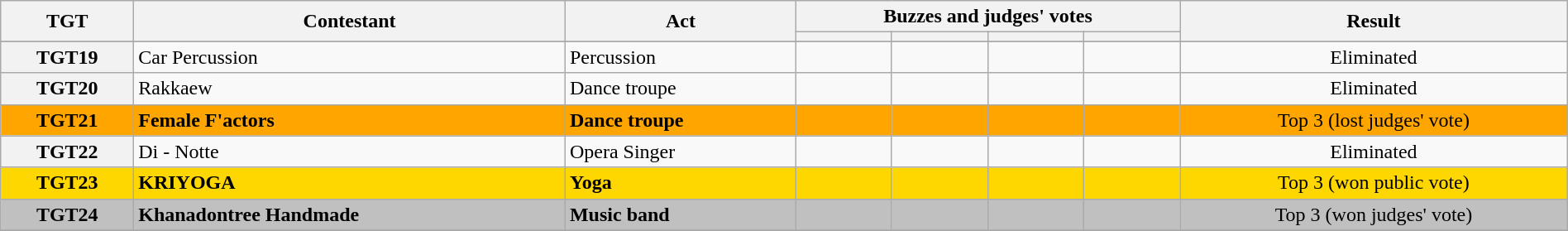<table class="wikitable sortable" style="width:100%;">
<tr>
<th rowspan="2">TGT</th>
<th rowspan="2" class="unsortable">Contestant</th>
<th rowspan="2" class="unsortable">Act</th>
<th colspan="4" class="unsortable">Buzzes and judges' votes</th>
<th rowspan="2" class="unsortable">Result</th>
</tr>
<tr>
<th width="70"></th>
<th width="70"></th>
<th width="70"></th>
<th width="70"></th>
</tr>
<tr>
</tr>
<tr>
<th>TGT19</th>
<td>Car Percussion</td>
<td>Percussion</td>
<td></td>
<td></td>
<td></td>
<td></td>
<td style= "text-align:center;">Eliminated</td>
</tr>
<tr>
<th>TGT20</th>
<td>Rakkaew</td>
<td>Dance troupe</td>
<td></td>
<td></td>
<td></td>
<td></td>
<td style= "text-align:center;">Eliminated</td>
</tr>
<tr>
<th style="background:orange;"><strong>TGT21</strong></th>
<td style="background:orange;"><strong>Female F'actors</strong></td>
<td style="background:orange;"><strong>Dance troupe</strong></td>
<td style="background:orange;"></td>
<td style="background:orange;"></td>
<td style="background:orange;"></td>
<td style="background:orange;"></td>
<td style="background:orange; text-align:center;">Top 3 (lost judges' vote)</td>
</tr>
<tr>
<th>TGT22</th>
<td>Di - Notte</td>
<td>Opera Singer</td>
<td></td>
<td></td>
<td></td>
<td></td>
<td style= "text-align:center;">Eliminated</td>
</tr>
<tr>
<th style="background:gold;"><strong>TGT23</strong></th>
<td style="background:gold;"><strong>KRIYOGA</strong></td>
<td style="background:gold;"><strong>Yoga</strong></td>
<td style="background:gold;"></td>
<td style="background:gold;"></td>
<td style="background:gold;"></td>
<td style="background:gold;"></td>
<td style="background:gold; text-align:center;">Top 3 (won public vote)</td>
</tr>
<tr>
<th style="background:silver"><strong>TGT24</strong></th>
<td style="background:silver"><strong>Khanadontree Handmade</strong></td>
<td style="background:silver"><strong>Music band</strong></td>
<td style="background:silver; text-align:center;"></td>
<td style="background:silver; text-align:center;"></td>
<td style="background:silver; text-align:center;"></td>
<td style="background:silver; text-align:center;"></td>
<td style="background:silver; text-align:center;">Top 3 (won judges' vote)</td>
</tr>
<tr>
</tr>
</table>
